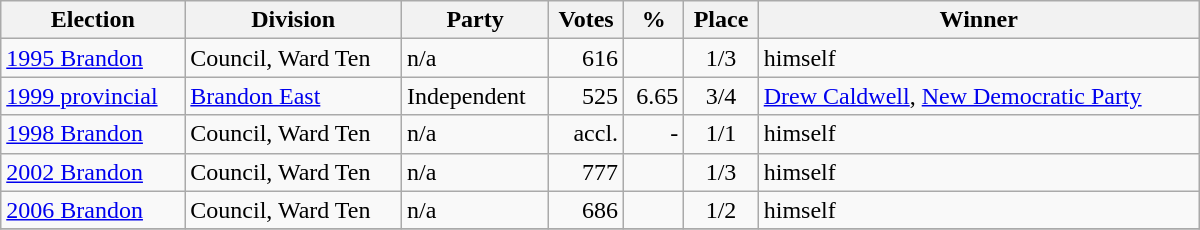<table class="wikitable" width="800">
<tr>
<th align="left">Election</th>
<th align="left">Division</th>
<th align="left">Party</th>
<th align="right">Votes</th>
<th align="right">%</th>
<th align="center">Place</th>
<th align="center">Winner</th>
</tr>
<tr>
<td align="left"><a href='#'>1995 Brandon</a></td>
<td align="left">Council, Ward Ten</td>
<td align="left">n/a</td>
<td align="right">616</td>
<td align="right"></td>
<td align="center">1/3</td>
<td align="left">himself</td>
</tr>
<tr>
<td align="left"><a href='#'>1999 provincial</a></td>
<td align="left"><a href='#'>Brandon East</a></td>
<td align="left">Independent</td>
<td align="right">525</td>
<td align="right">6.65</td>
<td align="center">3/4</td>
<td align="left"><a href='#'>Drew Caldwell</a>, <a href='#'>New Democratic Party</a></td>
</tr>
<tr>
<td align="left"><a href='#'>1998 Brandon</a></td>
<td align="left">Council, Ward Ten</td>
<td align="left">n/a</td>
<td align="right">accl.</td>
<td align="right">-</td>
<td align="center">1/1</td>
<td align="left">himself</td>
</tr>
<tr>
<td align="left"><a href='#'>2002 Brandon</a></td>
<td align="left">Council, Ward Ten</td>
<td align="left">n/a</td>
<td align="right">777</td>
<td align="right"></td>
<td align="center">1/3</td>
<td align="left">himself</td>
</tr>
<tr>
<td align="left"><a href='#'>2006 Brandon</a></td>
<td align="left">Council, Ward Ten</td>
<td align="left">n/a</td>
<td align="right">686</td>
<td align="right"></td>
<td align="center">1/2</td>
<td align="left">himself</td>
</tr>
<tr>
</tr>
</table>
